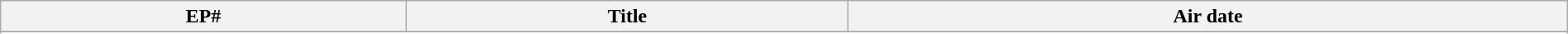<table class="wikitable" style="width:100%; margin:auto; background:#fff;">
<tr>
<th colspan="1">EP#</th>
<th rowspan="1">Title</th>
<th colspan="2">Air date</th>
</tr>
<tr style="border-bottom:8px blue;">
</tr>
<tr>
</tr>
</table>
